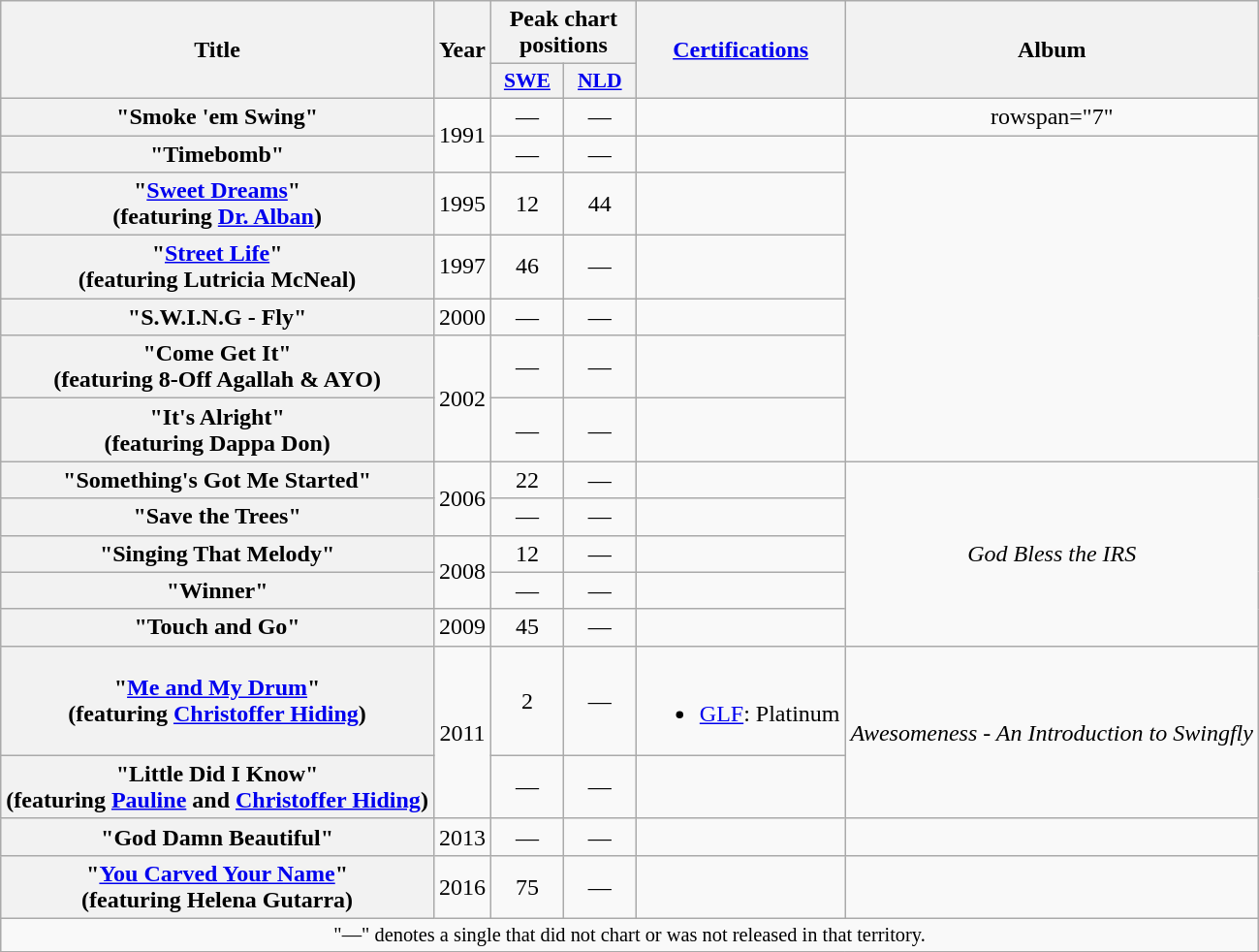<table class="wikitable plainrowheaders" style="text-align:center;">
<tr>
<th scope="col" rowspan="2">Title</th>
<th scope="col" rowspan="2">Year</th>
<th scope="col" colspan="2">Peak chart positions</th>
<th scope="col" rowspan="2"><a href='#'>Certifications</a></th>
<th scope="col" rowspan="2">Album</th>
</tr>
<tr>
<th scope="col" style="width:3em;font-size:90%;"><a href='#'>SWE</a><br></th>
<th scope="col" style="width:3em;font-size:90%;"><a href='#'>NLD</a><br></th>
</tr>
<tr>
<th scope="row">"Smoke 'em Swing"</th>
<td rowspan="2">1991</td>
<td>—</td>
<td>—</td>
<td></td>
<td>rowspan="7" </td>
</tr>
<tr>
<th scope="row">"Timebomb"</th>
<td>—</td>
<td>—</td>
<td></td>
</tr>
<tr>
<th scope="row">"<a href='#'>Sweet Dreams</a>"<br><span>(featuring <a href='#'>Dr. Alban</a>)</span></th>
<td rowspan="1">1995</td>
<td>12</td>
<td>44</td>
<td></td>
</tr>
<tr>
<th scope="row">"<a href='#'>Street Life</a>"<br><span>(featuring Lutricia McNeal)</span></th>
<td rowspan="1">1997</td>
<td>46</td>
<td>—</td>
<td></td>
</tr>
<tr>
<th scope="row">"S.W.I.N.G - Fly"</th>
<td rowspan="1">2000</td>
<td>—</td>
<td>—</td>
<td></td>
</tr>
<tr>
<th scope="row">"Come Get It"<br><span>(featuring 8-Off Agallah & AYO)</span></th>
<td rowspan="2">2002</td>
<td>—</td>
<td>—</td>
<td></td>
</tr>
<tr>
<th scope="row">"It's Alright"<br><span>(featuring Dappa Don)</span></th>
<td>—</td>
<td>—</td>
<td></td>
</tr>
<tr>
<th scope="row">"Something's Got Me Started"</th>
<td rowspan="2">2006</td>
<td>22</td>
<td>—</td>
<td></td>
<td rowspan="5"><em>God Bless the IRS</em></td>
</tr>
<tr>
<th scope="row">"Save the Trees"</th>
<td>—</td>
<td>—</td>
<td></td>
</tr>
<tr>
<th scope="row">"Singing That Melody"</th>
<td rowspan="2">2008</td>
<td>12</td>
<td>—</td>
<td></td>
</tr>
<tr>
<th scope="row">"Winner"</th>
<td>—</td>
<td>—</td>
<td></td>
</tr>
<tr>
<th scope="row">"Touch and Go"</th>
<td rowspan="1">2009</td>
<td>45</td>
<td>—</td>
<td></td>
</tr>
<tr>
<th scope="row">"<a href='#'>Me and My Drum</a>"<br><span>(featuring <a href='#'>Christoffer Hiding</a>)</span></th>
<td rowspan="2">2011</td>
<td>2</td>
<td>—</td>
<td><br><ul><li><a href='#'>GLF</a>: Platinum</li></ul></td>
<td rowspan="2"><em>Awesomeness - An Introduction to Swingfly</em></td>
</tr>
<tr>
<th scope="row">"Little Did I Know"<br><span>(featuring <a href='#'>Pauline</a> and <a href='#'>Christoffer Hiding</a>)</span></th>
<td>—</td>
<td>—</td>
<td></td>
</tr>
<tr>
<th scope="row">"God Damn Beautiful"</th>
<td rowspan="1">2013</td>
<td>—</td>
<td>—</td>
<td></td>
<td></td>
</tr>
<tr>
<th scope="row">"<a href='#'>You Carved Your Name</a>"<br><span>(featuring Helena Gutarra)</span></th>
<td rowspan="1">2016</td>
<td>75</td>
<td>—</td>
<td></td>
<td></td>
</tr>
<tr>
<td colspan="10" style="font-size:85%">"—" denotes a single that did not chart or was not released in that territory.</td>
</tr>
<tr>
</tr>
</table>
